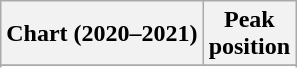<table class="wikitable sortable plainrowheaders" style="text-align:center">
<tr>
<th scope="col">Chart (2020–2021)</th>
<th scope="col">Peak<br>position</th>
</tr>
<tr>
</tr>
<tr>
</tr>
<tr>
</tr>
<tr>
</tr>
<tr>
</tr>
</table>
